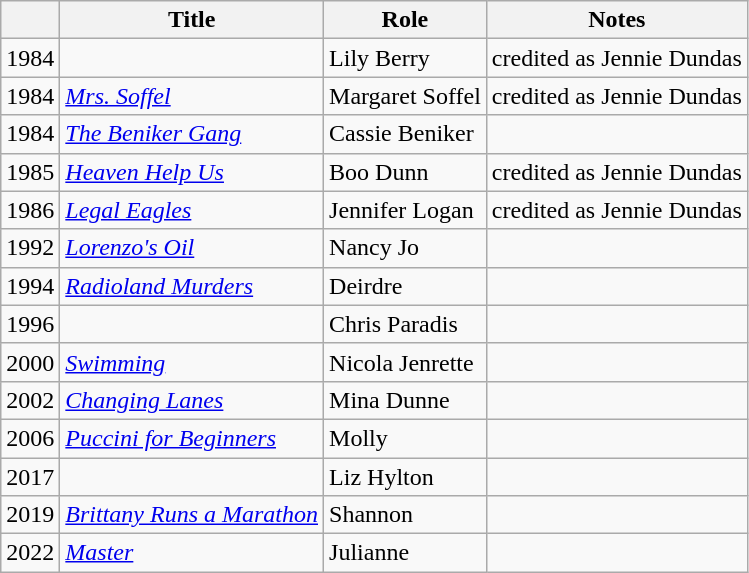<table class="wikitable sortable">
<tr>
<th></th>
<th>Title</th>
<th>Role</th>
<th class="unsortable">Notes</th>
</tr>
<tr>
<td>1984</td>
<td><em></em></td>
<td>Lily Berry</td>
<td>credited as Jennie Dundas</td>
</tr>
<tr>
<td>1984</td>
<td><em><a href='#'>Mrs. Soffel</a></em></td>
<td>Margaret Soffel</td>
<td>credited as Jennie Dundas</td>
</tr>
<tr>
<td>1984</td>
<td><em><a href='#'>The Beniker Gang</a></em></td>
<td>Cassie Beniker</td>
<td></td>
</tr>
<tr>
<td>1985</td>
<td><em><a href='#'>Heaven Help Us</a></em></td>
<td>Boo Dunn</td>
<td>credited as Jennie Dundas</td>
</tr>
<tr>
<td>1986</td>
<td><em><a href='#'>Legal Eagles</a></em></td>
<td>Jennifer Logan</td>
<td>credited as Jennie Dundas</td>
</tr>
<tr>
<td>1992</td>
<td><em><a href='#'>Lorenzo's Oil</a></em></td>
<td>Nancy Jo</td>
<td></td>
</tr>
<tr>
<td>1994</td>
<td><em><a href='#'>Radioland Murders</a></em></td>
<td>Deirdre</td>
<td></td>
</tr>
<tr>
<td>1996</td>
<td><em></em></td>
<td>Chris Paradis</td>
<td></td>
</tr>
<tr>
<td>2000</td>
<td><em><a href='#'>Swimming</a></em></td>
<td>Nicola Jenrette</td>
<td></td>
</tr>
<tr>
<td>2002</td>
<td><em><a href='#'>Changing Lanes</a></em></td>
<td>Mina Dunne</td>
<td></td>
</tr>
<tr>
<td>2006</td>
<td><em><a href='#'>Puccini for Beginners</a></em></td>
<td>Molly</td>
<td></td>
</tr>
<tr>
<td>2017</td>
<td><em></em></td>
<td>Liz Hylton</td>
<td></td>
</tr>
<tr>
<td>2019</td>
<td><em><a href='#'>Brittany Runs a Marathon</a></em></td>
<td>Shannon</td>
<td></td>
</tr>
<tr>
<td>2022</td>
<td><em><a href='#'>Master</a></em></td>
<td>Julianne</td>
<td></td>
</tr>
</table>
